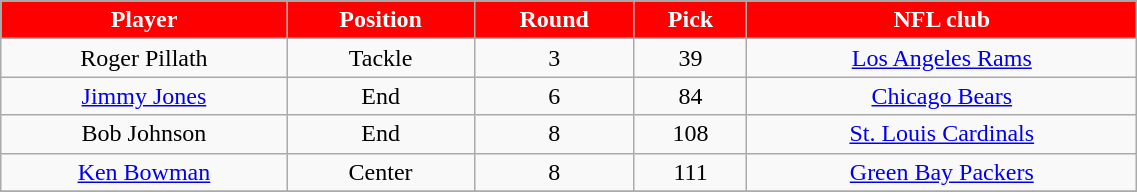<table class="wikitable" width="60%">
<tr align="center"  style="background:red;color:#FFFFFF;">
<td><strong>Player</strong></td>
<td><strong>Position</strong></td>
<td><strong>Round</strong></td>
<td><strong>Pick</strong></td>
<td><strong>NFL club</strong></td>
</tr>
<tr align="center" bgcolor="">
<td>Roger Pillath</td>
<td>Tackle</td>
<td>3</td>
<td>39</td>
<td><a href='#'>Los Angeles Rams</a></td>
</tr>
<tr align="center" bgcolor="">
<td><a href='#'>Jimmy Jones</a></td>
<td>End</td>
<td>6</td>
<td>84</td>
<td><a href='#'>Chicago Bears</a></td>
</tr>
<tr align="center" bgcolor="">
<td>Bob Johnson</td>
<td>End</td>
<td>8</td>
<td>108</td>
<td><a href='#'>St. Louis Cardinals</a></td>
</tr>
<tr align="center" bgcolor="">
<td><a href='#'>Ken Bowman</a></td>
<td>Center</td>
<td>8</td>
<td>111</td>
<td><a href='#'>Green Bay Packers</a></td>
</tr>
<tr align="center" bgcolor="">
</tr>
</table>
